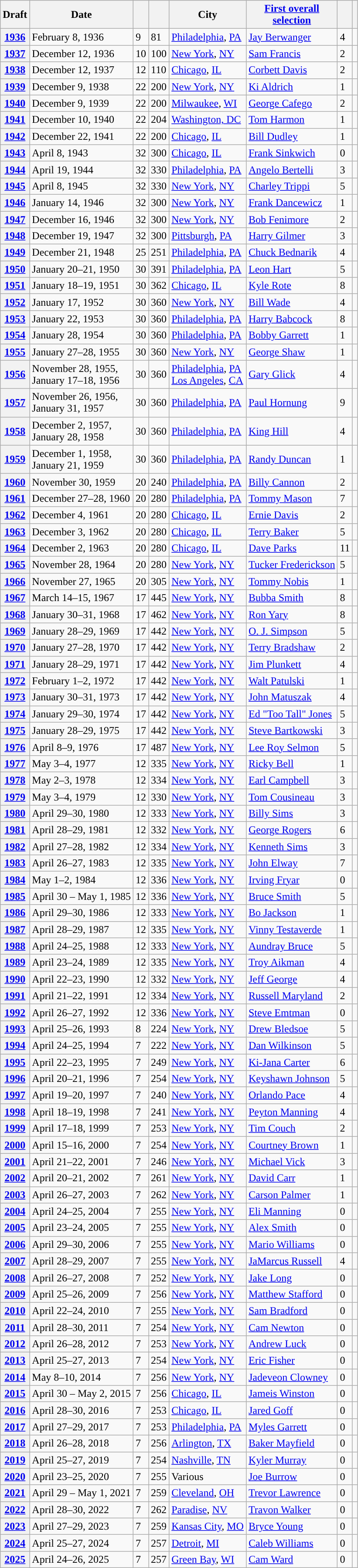<table class="wikitable sortable">
<tr>
<th scope="col">Draft</th>
<th scope="col">Date</th>
<th scope="col"></th>
<th scope="col"></th>
<th scope="col">City</th>
<th scope="col"><a href='#'>First overall <br> selection</a></th>
<th scope="col"></th>
<th scope="col" class="unsortable"></th>
</tr>
<tr>
<th scope="row"><a href='#'>1936</a></th>
<td data-sort-value=1936-02-08>February 8, 1936</td>
<td>9</td>
<td>81</td>
<td><a href='#'>Philadelphia</a>, <a href='#'>PA</a></td>
<td data-sort-value=Berwanger, Jay><a href='#'>Jay Berwanger</a></td>
<td>4</td>
<td></td>
</tr>
<tr>
<th scope="row"><a href='#'>1937</a></th>
<td data-sort-value=1936-12-12>December 12, 1936</td>
<td>10</td>
<td>100</td>
<td><a href='#'>New York</a>, <a href='#'>NY</a></td>
<td data-sort-value=Francis, Sam><a href='#'>Sam Francis</a></td>
<td>2</td>
<td></td>
</tr>
<tr>
<th scope="row"><a href='#'>1938</a></th>
<td data-sort-value=1937-12-12>December 12, 1937</td>
<td>12</td>
<td>110</td>
<td><a href='#'>Chicago</a>, <a href='#'>IL</a></td>
<td data-sort-value=Davis, Corbett><a href='#'>Corbett Davis</a></td>
<td>2</td>
<td></td>
</tr>
<tr>
<th scope="row"><a href='#'>1939</a></th>
<td data-sort-value=1939-12-09>December 9, 1938</td>
<td>22</td>
<td>200</td>
<td><a href='#'>New York</a>, <a href='#'>NY</a></td>
<td data-sort-value=Aldrich, Ki><a href='#'>Ki Aldrich</a></td>
<td>1</td>
<td></td>
</tr>
<tr>
<th scope="row"><a href='#'>1940</a></th>
<td data-sort-value=1939-12-09>December 9, 1939</td>
<td>22</td>
<td>200</td>
<td><a href='#'>Milwaukee</a>, <a href='#'>WI</a></td>
<td data-sort-value=Cafego, George><a href='#'>George Cafego</a></td>
<td>2</td>
<td></td>
</tr>
<tr>
<th scope="row"><a href='#'>1941</a></th>
<td data-sort-value=1940-12-10>December 10, 1940</td>
<td>22</td>
<td>204</td>
<td><a href='#'>Washington, DC</a></td>
<td data-sort-value=Harmon, Tom><a href='#'>Tom Harmon</a></td>
<td>1</td>
<td></td>
</tr>
<tr>
<th scope="row"><a href='#'>1942</a></th>
<td data-sort-value=1941-12-22>December 22, 1941</td>
<td>22</td>
<td>200</td>
<td><a href='#'>Chicago</a>, <a href='#'>IL</a></td>
<td data-sort-value=Dudley, Bill><a href='#'>Bill Dudley</a></td>
<td>1</td>
<td></td>
</tr>
<tr>
<th scope="row"><a href='#'>1943</a></th>
<td data-sort-value=1943-04-08>April 8, 1943</td>
<td>32</td>
<td>300</td>
<td><a href='#'>Chicago</a>, <a href='#'>IL</a></td>
<td data-sort-value=Sinkwich, Frank><a href='#'>Frank Sinkwich</a></td>
<td>0</td>
<td></td>
</tr>
<tr>
<th scope="row"><a href='#'>1944</a></th>
<td data-sort-value=1944-04-19>April 19, 1944</td>
<td>32</td>
<td>330</td>
<td><a href='#'>Philadelphia</a>, <a href='#'>PA</a></td>
<td data-sort-value=Bertelli, Angelo><a href='#'>Angelo Bertelli</a></td>
<td>3</td>
<td></td>
</tr>
<tr>
<th scope="row"><a href='#'>1945</a></th>
<td data-sort-value=1945-04-08>April 8, 1945</td>
<td>32</td>
<td>330</td>
<td><a href='#'>New York</a>, <a href='#'>NY</a></td>
<td data-sort-value=Trippi, Charley><a href='#'>Charley Trippi</a></td>
<td>5</td>
<td></td>
</tr>
<tr>
<th scope="row"><a href='#'>1946</a></th>
<td data-sort-value=1946-01-14>January 14, 1946</td>
<td>32</td>
<td>300</td>
<td><a href='#'>New York</a>, <a href='#'>NY</a></td>
<td data-sort-value=Dancewicz, Frank><a href='#'>Frank Dancewicz</a></td>
<td>1</td>
<td></td>
</tr>
<tr>
<th scope="row"><a href='#'>1947</a></th>
<td data-sort-value=1946-12-16>December 16, 1946</td>
<td>32</td>
<td>300</td>
<td><a href='#'>New York</a>, <a href='#'>NY</a></td>
<td data-sort-value=Fenimore, Bob><a href='#'>Bob Fenimore</a></td>
<td>2</td>
<td></td>
</tr>
<tr>
<th scope="row"><a href='#'>1948</a></th>
<td data-sort-value=1947-12-19>December 19, 1947</td>
<td>32</td>
<td>300</td>
<td><a href='#'>Pittsburgh</a>, <a href='#'>PA</a></td>
<td data-sort-value=Gilmer, Harry><a href='#'>Harry Gilmer</a></td>
<td>3</td>
<td></td>
</tr>
<tr>
<th scope="row"><a href='#'>1949</a></th>
<td data-sort-value=1948-12-21>December 21, 1948</td>
<td>25</td>
<td>251</td>
<td><a href='#'>Philadelphia</a>, <a href='#'>PA</a></td>
<td data-sort-value=Bednarik, Chuck><a href='#'>Chuck Bednarik</a></td>
<td>4</td>
<td></td>
</tr>
<tr>
<th scope="row"><a href='#'>1950</a></th>
<td data-sort-value=1950-01-20>January 20–21, 1950</td>
<td>30</td>
<td>391</td>
<td><a href='#'>Philadelphia</a>, <a href='#'>PA</a></td>
<td data-sort-value=Hart, Leon><a href='#'>Leon Hart</a></td>
<td>5</td>
<td></td>
</tr>
<tr>
<th scope="row"><a href='#'>1951</a></th>
<td data-sort-value=1951-01-18>January 18–19, 1951</td>
<td>30</td>
<td>362</td>
<td><a href='#'>Chicago</a>, <a href='#'>IL</a></td>
<td data-sort-value=Rote, Kyle><a href='#'>Kyle Rote</a></td>
<td>8</td>
<td></td>
</tr>
<tr>
<th scope="row"><a href='#'>1952</a></th>
<td data-sort-value=1952-01-17>January 17, 1952</td>
<td>30</td>
<td>360</td>
<td><a href='#'>New York</a>, <a href='#'>NY</a></td>
<td data-sort-value=Wade, Bill><a href='#'>Bill Wade</a></td>
<td>4</td>
<td></td>
</tr>
<tr>
<th scope="row"><a href='#'>1953</a></th>
<td data-sort-value=1953-01-22>January 22, 1953</td>
<td>30</td>
<td>360</td>
<td><a href='#'>Philadelphia</a>, <a href='#'>PA</a></td>
<td data-sort-value=Babcock, Harry><a href='#'>Harry Babcock</a></td>
<td>8</td>
<td></td>
</tr>
<tr>
<th scope="row"><a href='#'>1954</a></th>
<td data-sort-value=1954-01-28>January 28, 1954</td>
<td>30</td>
<td>360</td>
<td><a href='#'>Philadelphia</a>, <a href='#'>PA</a></td>
<td data-sort-value=Garrett, Bobby><a href='#'>Bobby Garrett</a></td>
<td>1</td>
<td></td>
</tr>
<tr>
<th scope="row"><a href='#'>1955</a></th>
<td data-sort-value=1955-01-27>January 27–28, 1955</td>
<td>30</td>
<td>360</td>
<td><a href='#'>New York</a>, <a href='#'>NY</a></td>
<td data-sort-value=Shaw, George><a href='#'>George Shaw</a></td>
<td>1</td>
<td></td>
</tr>
<tr>
<th scope="row"><a href='#'>1956</a></th>
<td data-sort-value=1955-11-28>November 28, 1955,<br>January 17–18, 1956</td>
<td>30</td>
<td>360</td>
<td><a href='#'>Philadelphia</a>, <a href='#'>PA</a><br><a href='#'>Los Angeles</a>, <a href='#'>CA</a></td>
<td data-sort-value=Glick, Gary><a href='#'>Gary Glick</a></td>
<td>4</td>
<td></td>
</tr>
<tr>
<th scope="row"><a href='#'>1957</a></th>
<td data-sort-value=1956-11-26>November 26, 1956,<br>January 31, 1957</td>
<td>30</td>
<td>360</td>
<td><a href='#'>Philadelphia</a>, <a href='#'>PA</a></td>
<td data-sort-value=Hornung, Paul><a href='#'>Paul Hornung</a></td>
<td>9</td>
<td></td>
</tr>
<tr>
<th scope="row"><a href='#'>1958</a></th>
<td data-sort-value=1957-12-02>December 2, 1957,<br>January 28, 1958</td>
<td>30</td>
<td>360</td>
<td><a href='#'>Philadelphia</a>, <a href='#'>PA</a></td>
<td data-sort-value=Hill, King><a href='#'>King Hill</a></td>
<td>4</td>
<td></td>
</tr>
<tr>
<th scope="row"><a href='#'>1959</a></th>
<td data-sort-value=1958-12-01>December 1, 1958,<br>January 21, 1959</td>
<td>30</td>
<td>360</td>
<td><a href='#'>Philadelphia</a>, <a href='#'>PA</a></td>
<td data-sort-value=Duncan, Randy><a href='#'>Randy Duncan</a></td>
<td>1</td>
<td></td>
</tr>
<tr>
<th scope="row"><a href='#'>1960</a></th>
<td data-sort-value=1959-11-30>November 30, 1959</td>
<td>20</td>
<td>240</td>
<td><a href='#'>Philadelphia</a>, <a href='#'>PA</a></td>
<td data-sort-value=Cannon, Billy><a href='#'>Billy Cannon</a></td>
<td>2</td>
<td></td>
</tr>
<tr>
<th scope="row"><a href='#'>1961</a></th>
<td data-sort-value=1960-12-27>December 27–28, 1960</td>
<td>20</td>
<td>280</td>
<td><a href='#'>Philadelphia</a>, <a href='#'>PA</a></td>
<td data-sort-value=Mason, Tommy><a href='#'>Tommy Mason</a></td>
<td>7</td>
<td></td>
</tr>
<tr>
<th scope="row"><a href='#'>1962</a></th>
<td data-sort-value=1961-12-04>December 4, 1961</td>
<td>20</td>
<td>280</td>
<td><a href='#'>Chicago</a>, <a href='#'>IL</a></td>
<td data-sort-value=Davis, Ernie><a href='#'>Ernie Davis</a></td>
<td>2</td>
<td></td>
</tr>
<tr>
<th scope="row"><a href='#'>1963</a></th>
<td data-sort-value=1962-12-03>December 3, 1962</td>
<td>20</td>
<td>280</td>
<td><a href='#'>Chicago</a>, <a href='#'>IL</a></td>
<td data-sort-value=Baker, Terry><a href='#'>Terry Baker</a></td>
<td>5</td>
<td></td>
</tr>
<tr>
<th scope="row"><a href='#'>1964</a></th>
<td data-sort-value=1963-12-02>December 2, 1963</td>
<td>20</td>
<td>280</td>
<td><a href='#'>Chicago</a>, <a href='#'>IL</a></td>
<td data-sort-value=Parks, Dave><a href='#'>Dave Parks</a></td>
<td>11</td>
<td></td>
</tr>
<tr>
<th scope="row"><a href='#'>1965</a></th>
<td data-sort-value=1964-11-28>November 28, 1964</td>
<td>20</td>
<td>280</td>
<td><a href='#'>New York</a>, <a href='#'>NY</a></td>
<td data-sort-value=Frederickson, Tucker><a href='#'>Tucker Frederickson</a></td>
<td>5</td>
<td></td>
</tr>
<tr>
<th scope="row"><a href='#'>1966</a></th>
<td data-sort-value=1965-11-27>November 27, 1965</td>
<td>20</td>
<td>305</td>
<td><a href='#'>New York</a>, <a href='#'>NY</a></td>
<td data-sort-value=Nobis, Tommy><a href='#'>Tommy Nobis</a></td>
<td>1</td>
<td></td>
</tr>
<tr>
<th scope="row"><a href='#'>1967</a></th>
<td data-sort-value=1967-03-14>March 14–15, 1967</td>
<td>17</td>
<td>445</td>
<td><a href='#'>New York</a>, <a href='#'>NY</a></td>
<td data-sort-value=Smith, Bubba><a href='#'>Bubba Smith</a></td>
<td>8</td>
<td></td>
</tr>
<tr>
<th scope="row"><a href='#'>1968</a></th>
<td data-sort-value=1968-01-30>January 30–31, 1968</td>
<td>17</td>
<td>462</td>
<td><a href='#'>New York</a>, <a href='#'>NY</a></td>
<td data-sort-value=Yary, Ron><a href='#'>Ron Yary</a></td>
<td>8</td>
<td></td>
</tr>
<tr>
<th scope="row"><a href='#'>1969</a></th>
<td data-sort-value=1969-01-28>January 28–29, 1969</td>
<td>17</td>
<td>442</td>
<td><a href='#'>New York</a>, <a href='#'>NY</a></td>
<td data-sort-value=Simpson, O.J.><a href='#'>O. J. Simpson</a></td>
<td>5</td>
<td></td>
</tr>
<tr>
<th scope="row"><a href='#'>1970</a></th>
<td data-sort-value=1970-01-27>January 27–28, 1970</td>
<td>17</td>
<td>442</td>
<td><a href='#'>New York</a>, <a href='#'>NY</a></td>
<td data-sort-value=Bradshaw, Terry><a href='#'>Terry Bradshaw</a></td>
<td>2</td>
<td></td>
</tr>
<tr>
<th scope="row"><a href='#'>1971</a></th>
<td data-sort-value=1971-01-28>January 28–29, 1971</td>
<td>17</td>
<td>442</td>
<td><a href='#'>New York</a>, <a href='#'>NY</a></td>
<td data-sort-value=Plunkett, Jim><a href='#'>Jim Plunkett</a></td>
<td>4</td>
<td></td>
</tr>
<tr>
<th scope="row"><a href='#'>1972</a></th>
<td data-sort-value=1972-02-01>February 1–2, 1972</td>
<td>17</td>
<td>442</td>
<td><a href='#'>New York</a>, <a href='#'>NY</a></td>
<td data-sort-value=Patulski, Walt><a href='#'>Walt Patulski</a></td>
<td>1</td>
<td></td>
</tr>
<tr>
<th scope="row"><a href='#'>1973</a></th>
<td data-sort-value=1973-01-30>January 30–31, 1973</td>
<td>17</td>
<td>442</td>
<td><a href='#'>New York</a>, <a href='#'>NY</a></td>
<td data-sort-value=Matuszak, John><a href='#'>John Matuszak</a></td>
<td>4</td>
<td></td>
</tr>
<tr>
<th scope="row"><a href='#'>1974</a></th>
<td data-sort-value=1974-01-29>January 29–30, 1974</td>
<td>17</td>
<td>442</td>
<td><a href='#'>New York</a>, <a href='#'>NY</a></td>
<td data-sort-value=Jones, Ed><a href='#'>Ed "Too Tall" Jones</a></td>
<td>5</td>
<td></td>
</tr>
<tr>
<th scope="row"><a href='#'>1975</a></th>
<td data-sort-value=1975-01-28>January 28–29, 1975</td>
<td>17</td>
<td>442</td>
<td><a href='#'>New York</a>, <a href='#'>NY</a></td>
<td data-sort-value=Bartkowski, Steve><a href='#'>Steve Bartkowski</a></td>
<td>3</td>
<td></td>
</tr>
<tr>
<th scope="row"><a href='#'>1976</a></th>
<td data-sort-value=1976-04-08>April 8–9, 1976</td>
<td>17</td>
<td>487</td>
<td><a href='#'>New York</a>, <a href='#'>NY</a></td>
<td data-sort-value=Selmon, Lee Roy><a href='#'>Lee Roy Selmon</a></td>
<td>5</td>
<td></td>
</tr>
<tr>
<th scope="row"><a href='#'>1977</a></th>
<td data-sort-value=1977-05-03>May 3–4, 1977</td>
<td>12</td>
<td>335</td>
<td><a href='#'>New York</a>, <a href='#'>NY</a></td>
<td data-sort-value=Bell, Ricky><a href='#'>Ricky Bell</a></td>
<td>1</td>
<td></td>
</tr>
<tr>
<th scope="row"><a href='#'>1978</a></th>
<td data-sort-value=1978-05-02>May 2–3, 1978</td>
<td>12</td>
<td>334</td>
<td><a href='#'>New York</a>, <a href='#'>NY</a></td>
<td data-sort-value=Campbell, Earl><a href='#'>Earl Campbell</a></td>
<td>3</td>
<td></td>
</tr>
<tr>
<th scope="row"><a href='#'>1979</a></th>
<td data-sort-value=1979-05-03>May 3–4, 1979</td>
<td>12</td>
<td>330</td>
<td><a href='#'>New York</a>, <a href='#'>NY</a></td>
<td data-sort-value=Cousineau, Tom><a href='#'>Tom Cousineau</a></td>
<td>3</td>
<td></td>
</tr>
<tr>
<th scope="row"><a href='#'>1980</a></th>
<td data-sort-value=1980-04-29>April 29–30, 1980</td>
<td>12</td>
<td>333</td>
<td><a href='#'>New York</a>, <a href='#'>NY</a></td>
<td data-sort-value=Sims, Billy><a href='#'>Billy Sims</a></td>
<td>3</td>
<td></td>
</tr>
<tr>
<th scope="row"><a href='#'>1981</a></th>
<td data-sort-value=1981-04-28>April 28–29, 1981</td>
<td>12</td>
<td>332</td>
<td><a href='#'>New York</a>, <a href='#'>NY</a></td>
<td data-sort-value=Rogers, George><a href='#'>George Rogers</a></td>
<td>6</td>
<td></td>
</tr>
<tr>
<th scope="row"><a href='#'>1982</a></th>
<td data-sort-value=1982-04-27>April 27–28, 1982</td>
<td>12</td>
<td>334</td>
<td><a href='#'>New York</a>, <a href='#'>NY</a></td>
<td data-sort-value=Sims, Kenneth><a href='#'>Kenneth Sims</a></td>
<td>3</td>
<td></td>
</tr>
<tr>
<th scope="row"><a href='#'>1983</a></th>
<td data-sort-value=1983-04-26>April 26–27, 1983</td>
<td>12</td>
<td>335</td>
<td><a href='#'>New York</a>, <a href='#'>NY</a></td>
<td data-sort-value=Elway, John><a href='#'>John Elway</a></td>
<td>7</td>
<td></td>
</tr>
<tr>
<th scope="row"><a href='#'>1984</a></th>
<td data-sort-value=1984-05-01>May 1–2, 1984</td>
<td>12</td>
<td>336</td>
<td><a href='#'>New York</a>, <a href='#'>NY</a></td>
<td data-sort-value=Fryer, Irving><a href='#'>Irving Fryar</a></td>
<td>0</td>
<td></td>
</tr>
<tr>
<th scope="row"><a href='#'>1985</a></th>
<td data-sort-value=1985-04-30>April 30 – May 1, 1985</td>
<td>12</td>
<td>336</td>
<td><a href='#'>New York</a>, <a href='#'>NY</a></td>
<td data-sort-value=Smith, Bruce><a href='#'>Bruce Smith</a></td>
<td>5</td>
<td></td>
</tr>
<tr>
<th scope="row"><a href='#'>1986</a></th>
<td data-sort-value=1986-04-29>April 29–30, 1986</td>
<td>12</td>
<td>333</td>
<td><a href='#'>New York</a>, <a href='#'>NY</a></td>
<td data-sort-value=Jackson, Bo><a href='#'>Bo Jackson</a></td>
<td>1</td>
<td></td>
</tr>
<tr>
<th scope="row"><a href='#'>1987</a></th>
<td data-sort-value=1987-04-28>April 28–29, 1987</td>
<td>12</td>
<td>335</td>
<td><a href='#'>New York</a>, <a href='#'>NY</a></td>
<td data-sort-value=Testeverde, Vinny><a href='#'>Vinny Testaverde</a></td>
<td>1</td>
<td></td>
</tr>
<tr>
<th scope="row"><a href='#'>1988</a></th>
<td data-sort-value=1988-04-24>April 24–25, 1988</td>
<td>12</td>
<td>333</td>
<td><a href='#'>New York</a>, <a href='#'>NY</a></td>
<td data-sort-value=Bruce, Aundray><a href='#'>Aundray Bruce</a></td>
<td>5</td>
<td></td>
</tr>
<tr>
<th scope="row"><a href='#'>1989</a></th>
<td data-sort-value=1989-04-23>April 23–24, 1989</td>
<td>12</td>
<td>335</td>
<td><a href='#'>New York</a>, <a href='#'>NY</a></td>
<td data-sort-value=Aikman, Troy><a href='#'>Troy Aikman</a></td>
<td>4</td>
<td></td>
</tr>
<tr>
<th scope="row"><a href='#'>1990</a></th>
<td data-sort-value=1990-04-22>April 22–23, 1990</td>
<td>12</td>
<td>332</td>
<td><a href='#'>New York</a>, <a href='#'>NY</a></td>
<td data-sort-value=George, Jeff><a href='#'>Jeff George</a></td>
<td>4</td>
<td></td>
</tr>
<tr>
<th scope="row"><a href='#'>1991</a></th>
<td data-sort-value=1991-04-21>April 21–22, 1991</td>
<td>12</td>
<td>334</td>
<td><a href='#'>New York</a>, <a href='#'>NY</a></td>
<td data-sort-value=Maryland, Russell><a href='#'>Russell Maryland</a></td>
<td>2</td>
<td></td>
</tr>
<tr>
<th scope="row"><a href='#'>1992</a></th>
<td data-sort-value=1992-04-26>April 26–27, 1992</td>
<td>12</td>
<td>336</td>
<td><a href='#'>New York</a>, <a href='#'>NY</a></td>
<td data-sort-value=Emtman, Steve><a href='#'>Steve Emtman</a></td>
<td>0</td>
<td></td>
</tr>
<tr>
<th scope="row"><a href='#'>1993</a></th>
<td data-sort-value=1993-04-25>April 25–26, 1993</td>
<td>8</td>
<td>224</td>
<td><a href='#'>New York</a>, <a href='#'>NY</a></td>
<td data-sort-value=Bledsoe, Drew><a href='#'>Drew Bledsoe</a></td>
<td>5</td>
<td></td>
</tr>
<tr>
<th scope="row"><a href='#'>1994</a></th>
<td data-sort-value=1994-04-24>April 24–25, 1994</td>
<td>7</td>
<td>222</td>
<td><a href='#'>New York</a>, <a href='#'>NY</a></td>
<td data-sort-value=Wilkinson, Dan><a href='#'>Dan Wilkinson</a></td>
<td>5</td>
<td></td>
</tr>
<tr>
<th scope="row"><a href='#'>1995</a></th>
<td data-sort-value=1995-04-22>April 22–23, 1995</td>
<td>7</td>
<td>249</td>
<td><a href='#'>New York</a>, <a href='#'>NY</a></td>
<td data-sort-value=Carter, Ki-Jana><a href='#'>Ki-Jana Carter</a></td>
<td>6</td>
<td></td>
</tr>
<tr>
<th scope="row"><a href='#'>1996</a></th>
<td data-sort-value=1996-04-20>April 20–21, 1996</td>
<td>7</td>
<td>254</td>
<td><a href='#'>New York</a>, <a href='#'>NY</a></td>
<td data-sort-value=Johnson, Keyshawn><a href='#'>Keyshawn Johnson</a></td>
<td>5</td>
<td></td>
</tr>
<tr>
<th scope="row"><a href='#'>1997</a></th>
<td data-sort-value=1997-04-19>April 19–20, 1997</td>
<td>7</td>
<td>240</td>
<td><a href='#'>New York</a>, <a href='#'>NY</a></td>
<td data-sort-value=Pace, Orlando><a href='#'>Orlando Pace</a></td>
<td>4</td>
<td></td>
</tr>
<tr>
<th scope="row"><a href='#'>1998</a></th>
<td data-sort-value=1998-04-18>April 18–19, 1998</td>
<td>7</td>
<td>241</td>
<td><a href='#'>New York</a>, <a href='#'>NY</a></td>
<td data-sort-value=Manning, Peyton><a href='#'>Peyton Manning</a></td>
<td>4</td>
<td></td>
</tr>
<tr>
<th scope="row"><a href='#'>1999</a></th>
<td data-sort-value=1999-04-17>April 17–18, 1999</td>
<td>7</td>
<td>253</td>
<td><a href='#'>New York</a>, <a href='#'>NY</a></td>
<td data-sort-value=Couch, Tim><a href='#'>Tim Couch</a></td>
<td>2</td>
<td></td>
</tr>
<tr>
<th scope="row"><a href='#'>2000</a></th>
<td data-sort-value=2000-04-15>April 15–16, 2000</td>
<td>7</td>
<td>254</td>
<td><a href='#'>New York</a>, <a href='#'>NY</a></td>
<td data-sort-value=Brown, Courtney><a href='#'>Courtney Brown</a></td>
<td>1</td>
<td></td>
</tr>
<tr>
<th scope="row"><a href='#'>2001</a></th>
<td data-sort-value=2001-04-21>April 21–22, 2001</td>
<td>7</td>
<td>246</td>
<td><a href='#'>New York</a>, <a href='#'>NY</a></td>
<td data-sort-value=Vick, Michael><a href='#'>Michael Vick</a></td>
<td>3</td>
<td></td>
</tr>
<tr>
<th scope="row"><a href='#'>2002</a></th>
<td data-sort-value=2002-04-20>April 20–21, 2002</td>
<td>7</td>
<td>261</td>
<td><a href='#'>New York</a>, <a href='#'>NY</a></td>
<td data-sort-value=Carr, David><a href='#'>David Carr</a></td>
<td>1</td>
<td></td>
</tr>
<tr>
<th scope="row"><a href='#'>2003</a></th>
<td data-sort-value=2003-04-26>April 26–27, 2003</td>
<td>7</td>
<td>262</td>
<td><a href='#'>New York</a>, <a href='#'>NY</a></td>
<td data-sort-value=Palmer, Carson><a href='#'>Carson Palmer</a></td>
<td>1</td>
<td></td>
</tr>
<tr>
<th scope="row"><a href='#'>2004</a></th>
<td data-sort-value=2004-04-24>April 24–25, 2004</td>
<td>7</td>
<td>255</td>
<td><a href='#'>New York</a>, <a href='#'>NY</a></td>
<td data-sort-value=Manning, Eli><a href='#'>Eli Manning</a></td>
<td>0</td>
<td></td>
</tr>
<tr>
<th scope="row"><a href='#'>2005</a></th>
<td data-sort-value=2005-04-23>April 23–24, 2005</td>
<td>7</td>
<td>255</td>
<td><a href='#'>New York</a>, <a href='#'>NY</a></td>
<td data-sort-value=Smith, Alex><a href='#'>Alex Smith</a></td>
<td>0</td>
<td></td>
</tr>
<tr>
<th scope="row"><a href='#'>2006</a></th>
<td data-sort-value=2006-04-29>April 29–30, 2006</td>
<td>7</td>
<td>255</td>
<td><a href='#'>New York</a>, <a href='#'>NY</a></td>
<td data-sort-value=Williams, Mario><a href='#'>Mario Williams</a></td>
<td>0</td>
<td></td>
</tr>
<tr>
<th scope="row"><a href='#'>2007</a></th>
<td data-sort-value=2007-04-28>April 28–29, 2007</td>
<td>7</td>
<td>255</td>
<td><a href='#'>New York</a>, <a href='#'>NY</a></td>
<td data-sort-value=Russell, JaMarcus><a href='#'>JaMarcus Russell</a></td>
<td>4</td>
<td></td>
</tr>
<tr>
<th scope="row"><a href='#'>2008</a></th>
<td data-sort-value=2008-04-26>April 26–27, 2008</td>
<td>7</td>
<td>252</td>
<td><a href='#'>New York</a>, <a href='#'>NY</a></td>
<td data-sort-value=Long, Jake><a href='#'>Jake Long</a></td>
<td>0</td>
<td></td>
</tr>
<tr>
<th scope="row"><a href='#'>2009</a></th>
<td data-sort-value=2009-04-25>April 25–26, 2009</td>
<td>7</td>
<td>256</td>
<td><a href='#'>New York</a>, <a href='#'>NY</a></td>
<td data-sort-value=Stafford, Matthew><a href='#'>Matthew Stafford</a></td>
<td>0</td>
<td></td>
</tr>
<tr>
<th scope="row"><a href='#'>2010</a></th>
<td data-sort-value=2010-04-22>April 22–24, 2010</td>
<td>7</td>
<td>255</td>
<td><a href='#'>New York</a>, <a href='#'>NY</a></td>
<td data-sort-value=Bradford, Sam><a href='#'>Sam Bradford</a></td>
<td>0</td>
<td></td>
</tr>
<tr>
<th scope="row"><a href='#'>2011</a></th>
<td data-sort-value=2011-04-28>April 28–30, 2011</td>
<td>7</td>
<td>254</td>
<td><a href='#'>New York</a>, <a href='#'>NY</a></td>
<td data-sort-value=Newton, Cam><a href='#'>Cam Newton</a></td>
<td>0</td>
<td></td>
</tr>
<tr>
<th scope="row"><a href='#'>2012</a></th>
<td data-sort-value=2012-04-26>April 26–28, 2012</td>
<td>7</td>
<td>253</td>
<td><a href='#'>New York</a>, <a href='#'>NY</a></td>
<td data-sort-value=Luck, Andrew><a href='#'>Andrew Luck</a></td>
<td>0</td>
<td></td>
</tr>
<tr>
<th scope="row"><a href='#'>2013</a></th>
<td data-sort-value=2013-04-25>April 25–27, 2013</td>
<td>7</td>
<td>254</td>
<td><a href='#'>New York</a>, <a href='#'>NY</a></td>
<td data-sort-value=Fisher, Eric><a href='#'>Eric Fisher</a></td>
<td>0</td>
<td></td>
</tr>
<tr>
<th scope="row"><a href='#'>2014</a></th>
<td data-sort-value=2014-05-08>May 8–10, 2014</td>
<td>7</td>
<td>256</td>
<td><a href='#'>New York</a>, <a href='#'>NY</a></td>
<td data-sort-value=Clowney, Jadeveon><a href='#'>Jadeveon Clowney</a></td>
<td>0</td>
<td></td>
</tr>
<tr>
<th scope="row"><a href='#'>2015</a></th>
<td data-sort-value=2015-04-30>April 30 – May 2, 2015</td>
<td>7</td>
<td>256</td>
<td><a href='#'>Chicago</a>, <a href='#'>IL</a></td>
<td data-sort-value=Winston, Jameis><a href='#'>Jameis Winston</a></td>
<td>0</td>
<td></td>
</tr>
<tr>
<th scope="row"><a href='#'>2016</a></th>
<td data-sort-value=2016-04-28>April 28–30, 2016</td>
<td>7</td>
<td>253</td>
<td><a href='#'>Chicago</a>, <a href='#'>IL</a></td>
<td data-sort-value=Goff, Jared><a href='#'>Jared Goff</a></td>
<td>0</td>
<td></td>
</tr>
<tr>
<th scope="row"><a href='#'>2017</a></th>
<td data-sort-value=2017-04-27>April 27–29, 2017</td>
<td>7</td>
<td>253</td>
<td><a href='#'>Philadelphia</a>, <a href='#'>PA</a></td>
<td data-sort-value=Garrett, Myles><a href='#'>Myles Garrett</a></td>
<td>0</td>
<td></td>
</tr>
<tr>
<th scope="row"><a href='#'>2018</a></th>
<td data-sort-value=2018-04-26>April 26–28, 2018</td>
<td>7</td>
<td>256</td>
<td><a href='#'>Arlington</a>, <a href='#'>TX</a></td>
<td date-sort-value=Mayfield, Baker><a href='#'>Baker Mayfield</a></td>
<td>0</td>
<td></td>
</tr>
<tr>
<th scope="row"><a href='#'>2019</a></th>
<td data-sort-value=2019-04-25>April 25–27, 2019</td>
<td>7</td>
<td>254</td>
<td><a href='#'>Nashville</a>, <a href='#'>TN</a></td>
<td><a href='#'>Kyler Murray</a></td>
<td>0</td>
<td></td>
</tr>
<tr>
<th scope="row"><a href='#'>2020</a></th>
<td data-sort-value=2020-04-23>April 23–25, 2020</td>
<td>7</td>
<td>255</td>
<td>Various</td>
<td><a href='#'>Joe Burrow</a></td>
<td>0</td>
<td></td>
</tr>
<tr>
<th scope="row"><a href='#'>2021</a></th>
<td data-sort-value=2021-05-01>April 29 – May 1, 2021</td>
<td>7</td>
<td>259</td>
<td><a href='#'>Cleveland</a>, <a href='#'>OH</a></td>
<td data-sort-value=Lawrence, Trevor><a href='#'>Trevor Lawrence</a></td>
<td>0</td>
<td></td>
</tr>
<tr>
<th scope="row"><a href='#'>2022</a></th>
<td data-sort-value=2022-04-28>April 28–30, 2022</td>
<td>7</td>
<td>262</td>
<td><a href='#'>Paradise</a>, <a href='#'>NV</a></td>
<td data-sort-value=Walker, Travon><a href='#'>Travon Walker</a></td>
<td>0</td>
<td></td>
</tr>
<tr>
<th scope="row"><a href='#'>2023</a></th>
<td data-sort-value=2023-04-27>April 27–29, 2023</td>
<td>7</td>
<td>259</td>
<td><a href='#'>Kansas City</a>, <a href='#'>MO</a></td>
<td data-sort-value=Young, Bryce><a href='#'>Bryce Young</a></td>
<td>0</td>
<td></td>
</tr>
<tr>
<th scope="row"><a href='#'>2024</a></th>
<td data-sort-value=2024-04-25>April 25–27, 2024</td>
<td>7</td>
<td>257</td>
<td><a href='#'>Detroit</a>, <a href='#'>MI</a></td>
<td><a href='#'>Caleb Williams</a></td>
<td>0</td>
<td></td>
</tr>
<tr>
<th scope="row"><a href='#'>2025</a></th>
<td data-sort-value=2024-04-25>April 24–26, 2025</td>
<td>7</td>
<td>257</td>
<td><a href='#'>Green Bay</a>, <a href='#'>WI</a></td>
<td><a href='#'>Cam Ward</a></td>
<td>0</td>
<td></td>
</tr>
</table>
